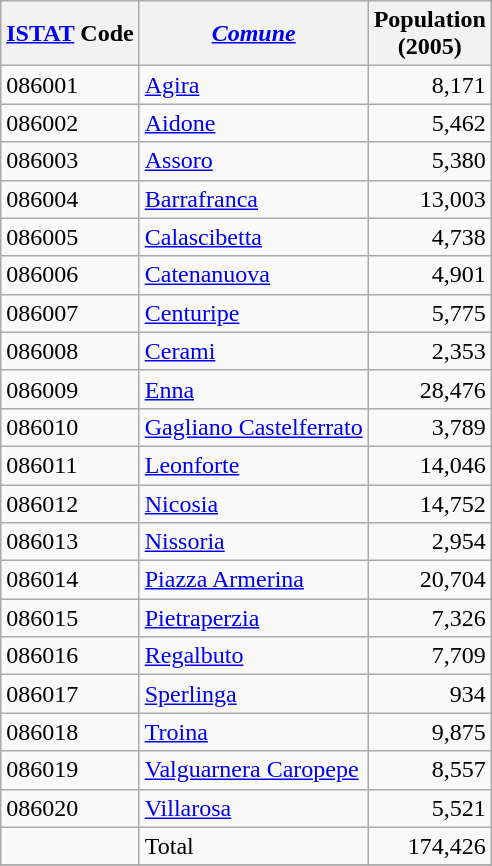<table class="wikitable sortable">
<tr>
<th><a href='#'>ISTAT</a> Code</th>
<th><em><a href='#'>Comune</a></em></th>
<th>Population <br>(2005)</th>
</tr>
<tr>
<td>086001</td>
<td><a href='#'>Agira</a></td>
<td align="right">8,171</td>
</tr>
<tr>
<td>086002</td>
<td><a href='#'>Aidone</a></td>
<td align="right">5,462</td>
</tr>
<tr>
<td>086003</td>
<td><a href='#'>Assoro</a></td>
<td align="right">5,380</td>
</tr>
<tr>
<td>086004</td>
<td><a href='#'>Barrafranca</a></td>
<td align="right">13,003</td>
</tr>
<tr>
<td>086005</td>
<td><a href='#'>Calascibetta</a></td>
<td align="right">4,738</td>
</tr>
<tr>
<td>086006</td>
<td><a href='#'>Catenanuova</a></td>
<td align="right">4,901</td>
</tr>
<tr>
<td>086007</td>
<td><a href='#'>Centuripe</a></td>
<td align="right">5,775</td>
</tr>
<tr>
<td>086008</td>
<td><a href='#'>Cerami</a></td>
<td align="right">2,353</td>
</tr>
<tr>
<td>086009</td>
<td><a href='#'>Enna</a></td>
<td align="right">28,476</td>
</tr>
<tr>
<td>086010</td>
<td><a href='#'>Gagliano Castelferrato</a></td>
<td align="right">3,789</td>
</tr>
<tr>
<td>086011</td>
<td><a href='#'>Leonforte</a></td>
<td align="right">14,046</td>
</tr>
<tr>
<td>086012</td>
<td><a href='#'>Nicosia</a></td>
<td align="right">14,752</td>
</tr>
<tr>
<td>086013</td>
<td><a href='#'>Nissoria</a></td>
<td align="right">2,954</td>
</tr>
<tr>
<td>086014</td>
<td><a href='#'>Piazza Armerina</a></td>
<td align="right">20,704</td>
</tr>
<tr>
<td>086015</td>
<td><a href='#'>Pietraperzia</a></td>
<td align="right">7,326</td>
</tr>
<tr>
<td>086016</td>
<td><a href='#'>Regalbuto</a></td>
<td align="right">7,709</td>
</tr>
<tr>
<td>086017</td>
<td><a href='#'>Sperlinga</a></td>
<td align="right">934</td>
</tr>
<tr>
<td>086018</td>
<td><a href='#'>Troina</a></td>
<td align="right">9,875</td>
</tr>
<tr>
<td>086019</td>
<td><a href='#'>Valguarnera Caropepe</a></td>
<td align="right">8,557</td>
</tr>
<tr>
<td>086020</td>
<td><a href='#'>Villarosa</a></td>
<td align="right">5,521</td>
</tr>
<tr>
<td></td>
<td>Total</td>
<td align="right">174,426</td>
</tr>
<tr>
</tr>
</table>
